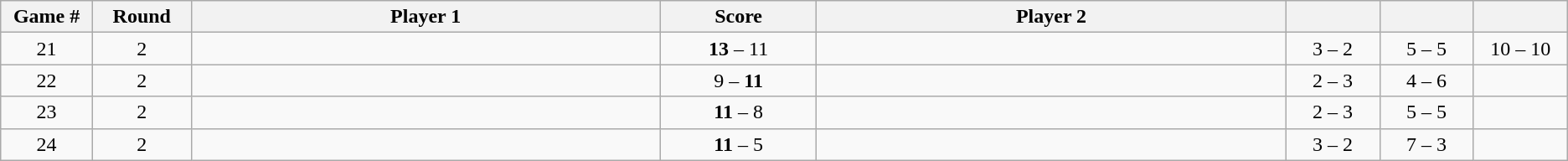<table class="wikitable">
<tr>
<th width="2%">Game #</th>
<th width="2%">Round</th>
<th width="15%">Player 1</th>
<th width="5%">Score</th>
<th width="15%">Player 2</th>
<th width="3%"></th>
<th width="3%"></th>
<th width="3%"></th>
</tr>
<tr style=text-align:center;"background:#;">
<td>21</td>
<td>2</td>
<td><strong></strong></td>
<td><strong>13</strong> – 11</td>
<td></td>
<td>3 – 2</td>
<td>5 – 5</td>
<td>10 – 10</td>
</tr>
<tr style=text-align:center;"background:#;">
<td>22</td>
<td>2</td>
<td></td>
<td>9 – <strong>11</strong></td>
<td><strong></strong></td>
<td>2 – 3</td>
<td>4 – 6</td>
<td></td>
</tr>
<tr style=text-align:center;"background:#;">
<td>23</td>
<td>2</td>
<td><strong></strong></td>
<td><strong>11</strong> – 8</td>
<td></td>
<td>2 – 3</td>
<td>5 – 5</td>
<td></td>
</tr>
<tr style=text-align:center;"background:#;">
<td>24</td>
<td>2</td>
<td><strong></strong></td>
<td><strong>11</strong> – 5</td>
<td></td>
<td>3 – 2</td>
<td>7 – 3</td>
<td></td>
</tr>
</table>
